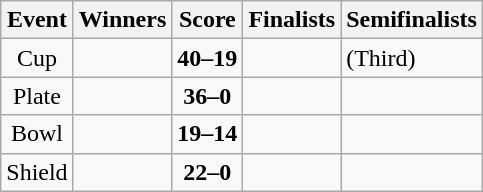<table class="wikitable" style="text-align: center">
<tr>
<th>Event</th>
<th>Winners</th>
<th>Score</th>
<th>Finalists</th>
<th>Semifinalists</th>
</tr>
<tr>
<td>Cup</td>
<td align=left><strong></strong></td>
<td><strong>40–19</strong></td>
<td align=left></td>
<td align=left> (Third)<br></td>
</tr>
<tr>
<td>Plate</td>
<td align=left><strong></strong></td>
<td><strong>36–0</strong></td>
<td align=left></td>
<td align=left><br></td>
</tr>
<tr>
<td>Bowl</td>
<td align=left><strong></strong></td>
<td><strong>19–14</strong></td>
<td align=left></td>
<td align=left><br></td>
</tr>
<tr>
<td>Shield</td>
<td align=left><strong></strong></td>
<td><strong>22–0</strong></td>
<td align=left></td>
<td align=left><br></td>
</tr>
</table>
